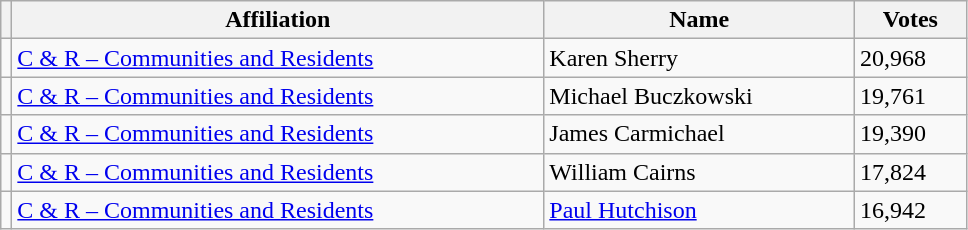<table class="wikitable" style="width:51%;">
<tr>
<th style="width:1%;"></th>
<th>Affiliation</th>
<th>Name</th>
<th>Votes</th>
</tr>
<tr>
<td bgcolor=></td>
<td><a href='#'>C & R – Communities and Residents</a></td>
<td>Karen Sherry</td>
<td>20,968</td>
</tr>
<tr>
<td bgcolor=></td>
<td><a href='#'>C & R – Communities and Residents</a></td>
<td>Michael Buczkowski</td>
<td>19,761</td>
</tr>
<tr>
<td bgcolor=></td>
<td><a href='#'>C & R – Communities and Residents</a></td>
<td>James Carmichael</td>
<td>19,390</td>
</tr>
<tr>
<td bgcolor=></td>
<td><a href='#'>C & R – Communities and Residents</a></td>
<td>William Cairns</td>
<td>17,824</td>
</tr>
<tr>
<td bgcolor=></td>
<td><a href='#'>C & R – Communities and Residents</a></td>
<td><a href='#'>Paul Hutchison</a></td>
<td>16,942</td>
</tr>
</table>
